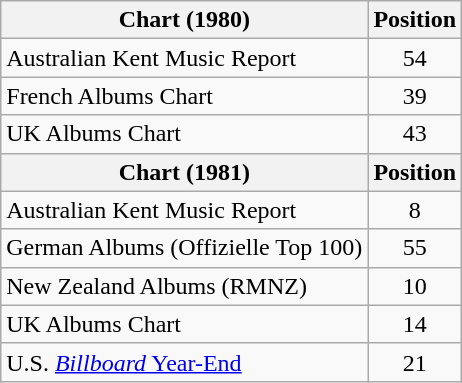<table class="wikitable" style="text-align:center;">
<tr>
<th>Chart (1980)</th>
<th>Position</th>
</tr>
<tr>
<td align="left">Australian Kent Music Report</td>
<td>54</td>
</tr>
<tr>
<td align="left">French Albums Chart</td>
<td>39</td>
</tr>
<tr>
<td align="left">UK Albums Chart</td>
<td>43</td>
</tr>
<tr>
<th>Chart (1981)</th>
<th>Position</th>
</tr>
<tr>
<td align="left">Australian Kent Music Report</td>
<td>8</td>
</tr>
<tr>
<td align="left">German Albums (Offizielle Top 100)</td>
<td>55</td>
</tr>
<tr>
<td align="left">New Zealand Albums (RMNZ)</td>
<td>10</td>
</tr>
<tr>
<td align="left">UK Albums Chart</td>
<td>14</td>
</tr>
<tr>
<td align="left">U.S. <a href='#'><em>Billboard</em> Year-End</a></td>
<td>21</td>
</tr>
</table>
